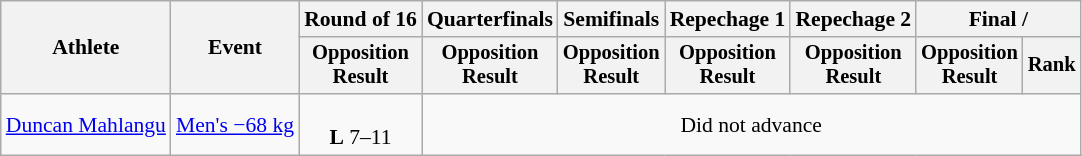<table class="wikitable" style="font-size:90%;">
<tr>
<th rowspan=2>Athlete</th>
<th rowspan=2>Event</th>
<th>Round of 16</th>
<th>Quarterfinals</th>
<th>Semifinals</th>
<th>Repechage 1</th>
<th>Repechage 2</th>
<th colspan=2>Final / </th>
</tr>
<tr style="font-size:95%">
<th>Opposition<br>Result</th>
<th>Opposition<br>Result</th>
<th>Opposition<br>Result</th>
<th>Opposition<br>Result</th>
<th>Opposition<br>Result</th>
<th>Opposition<br>Result</th>
<th>Rank</th>
</tr>
<tr align=center>
<td align=left><a href='#'>Duncan Mahlangu</a></td>
<td align=left><a href='#'>Men's −68 kg</a></td>
<td><br><strong>L</strong> 7–11</td>
<td colspan=6>Did not advance</td>
</tr>
</table>
